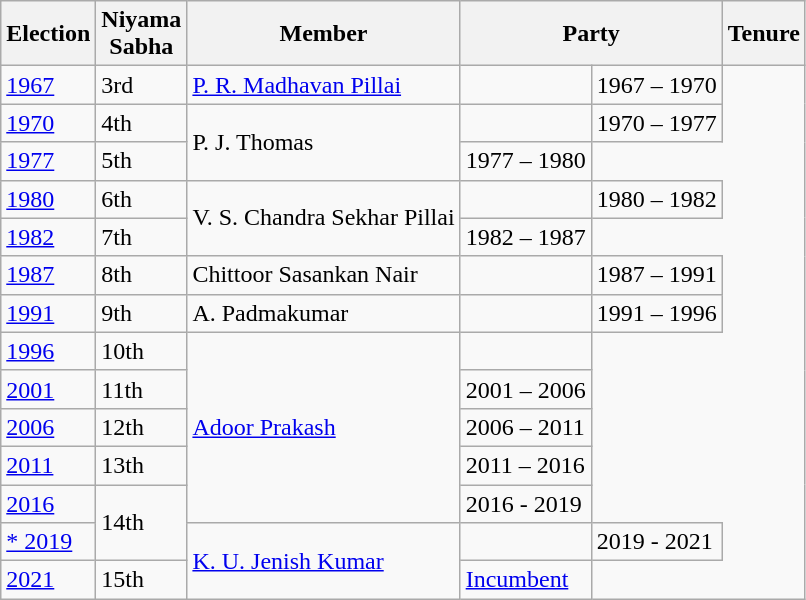<table class="wikitable sortable">
<tr>
<th>Election</th>
<th>Niyama<br>Sabha</th>
<th>Member</th>
<th colspan="2">Party</th>
<th>Tenure</th>
</tr>
<tr>
<td><a href='#'>1967</a></td>
<td>3rd</td>
<td><a href='#'>P. R. Madhavan Pillai</a></td>
<td></td>
<td>1967 – 1970</td>
</tr>
<tr>
<td><a href='#'>1970</a></td>
<td>4th</td>
<td rowspan="2">P. J. Thomas</td>
<td></td>
<td>1970 – 1977</td>
</tr>
<tr>
<td><a href='#'>1977</a></td>
<td>5th</td>
<td>1977 – 1980</td>
</tr>
<tr>
<td><a href='#'>1980</a></td>
<td>6th</td>
<td rowspan="2">V. S. Chandra Sekhar Pillai</td>
<td></td>
<td>1980 – 1982</td>
</tr>
<tr>
<td><a href='#'>1982</a></td>
<td>7th</td>
<td>1982 – 1987</td>
</tr>
<tr>
<td><a href='#'>1987</a></td>
<td>8th</td>
<td>Chittoor Sasankan Nair</td>
<td></td>
<td>1987 – 1991</td>
</tr>
<tr>
<td><a href='#'>1991</a></td>
<td>9th</td>
<td>A. Padmakumar</td>
<td></td>
<td>1991 – 1996</td>
</tr>
<tr>
<td><a href='#'>1996</a></td>
<td>10th</td>
<td rowspan="5"><a href='#'>Adoor Prakash</a></td>
<td></td>
</tr>
<tr>
<td><a href='#'>2001</a></td>
<td>11th</td>
<td>2001 – 2006</td>
</tr>
<tr>
<td><a href='#'>2006</a></td>
<td>12th</td>
<td>2006 – 2011</td>
</tr>
<tr>
<td><a href='#'>2011</a></td>
<td>13th</td>
<td>2011 – 2016</td>
</tr>
<tr>
<td><a href='#'>2016</a></td>
<td rowspan="2">14th</td>
<td>2016 - 2019</td>
</tr>
<tr>
<td><a href='#'>* 2019</a></td>
<td rowspan="2"><a href='#'>K. U. Jenish Kumar</a></td>
<td></td>
<td>2019 - 2021</td>
</tr>
<tr>
<td><a href='#'>2021</a></td>
<td>15th</td>
<td><a href='#'>Incumbent</a></td>
</tr>
</table>
